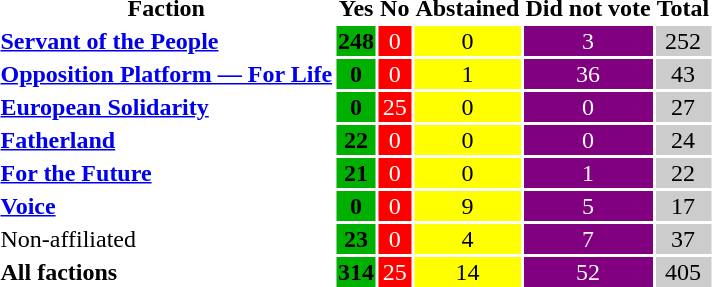<table>
<tr>
<th>Faction</th>
<th>Yes</th>
<th>No</th>
<th>Abstained</th>
<th>Did not vote</th>
<th>Total</th>
</tr>
<tr ---->
<td><strong><a href='#'>Servant of the People</a></strong></td>
<td style="text-align:center;background-color:#00B000;"><strong>248</strong></td>
<td style="text-align:center;background-color:red;color:white;">0</td>
<td style="text-align:center;background-color:yellow;">0</td>
<td style="text-align:center;background-color:purple;color:white;">3</td>
<td style="text-align:center;background-color:#cccccc;">252</td>
</tr>
<tr ---->
<td><strong><a href='#'>Opposition Platform — For Life</a></strong></td>
<td style="text-align:center;background-color:#00B000;"><strong>0</strong></td>
<td style="text-align:center;background-color:red;color:white;">0</td>
<td style="text-align:center;background-color:yellow;">1</td>
<td style="text-align:center;background-color:purple;color:white;">36</td>
<td style="text-align:center;background-color:#cccccc;">43</td>
</tr>
<tr ---->
<td><strong><a href='#'>European Solidarity</a></strong></td>
<td style="text-align:center;background-color:#00B000;"><strong>0</strong></td>
<td style="text-align:center;background-color:red;color:white;">25</td>
<td style="text-align:center;background-color:yellow;">0</td>
<td style="text-align:center;background-color:purple;color:white;">0</td>
<td style="text-align:center;background-color:#cccccc;">27</td>
</tr>
<tr ---->
<td><strong><a href='#'>Fatherland</a></strong></td>
<td style="text-align:center;background-color:#00B000;"><strong>22</strong></td>
<td style="text-align:center;background-color:red;color:white;">0</td>
<td style="text-align:center;background-color:yellow;">0</td>
<td style="text-align:center;background-color:purple;color:white;">0</td>
<td style="text-align:center;background-color:#cccccc;">24</td>
</tr>
<tr ---->
<td><strong><a href='#'>For the Future</a></strong></td>
<td style="text-align:center;background-color:#00B000;"><strong>21</strong></td>
<td style="text-align:center;background-color:red;color:white;">0</td>
<td style="text-align:center;background-color:yellow;">0</td>
<td style="text-align:center;background-color:purple;color:white;">1</td>
<td style="text-align:center;background-color:#cccccc;">22</td>
</tr>
<tr ---->
<td><strong><a href='#'>Voice</a></strong></td>
<td style="text-align:center;background-color:#00B000;"><strong>0</strong></td>
<td style="text-align:center;background-color:red;color:white;">0</td>
<td style="text-align:center;background-color:yellow;">9</td>
<td style="text-align:center;background-color:purple;color:white;">5</td>
<td style="text-align:center;background-color:#cccccc;">17</td>
</tr>
<tr ---->
<td>Non-affiliated</td>
<td style="text-align:center;background-color:#00B000;"><strong>23</strong></td>
<td style="text-align:center;background-color:red;color:white;">0</td>
<td style="text-align:center;background-color:yellow;">4</td>
<td style="text-align:center;background-color:purple;color:white;">7</td>
<td style="text-align:center;background-color:#cccccc;">37</td>
</tr>
<tr ---->
<td><strong>All factions</strong></td>
<td style="text-align:center;background-color:#00B000;"><strong>314</strong></td>
<td style="text-align:center;background-color:red;color:white;">25</td>
<td style="text-align:center;background-color:yellow;">14</td>
<td style="text-align:center;background-color:purple;color:white;">52</td>
<td style="text-align:center;background-color:#cccccc;">405</td>
</tr>
<tr>
</tr>
</table>
